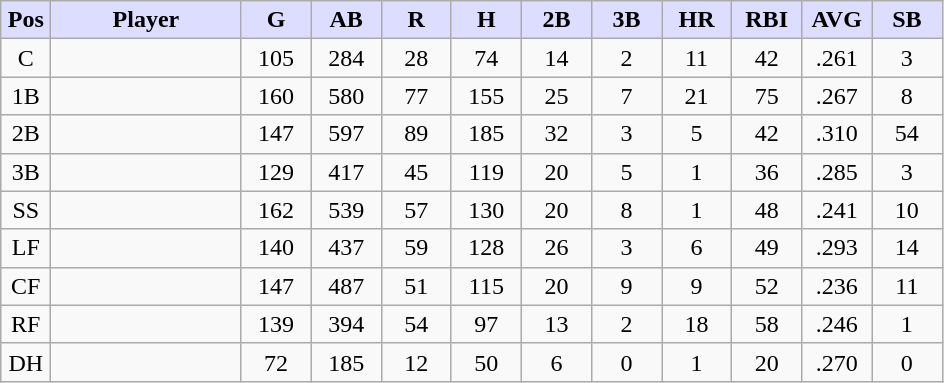<table class="wikitable sortable">
<tr>
<th style="background:#ddf; width:5%;">Pos</th>
<th style="background:#ddf; width:19%;">Player</th>
<th style="background:#ddf; width:7%;">G</th>
<th style="background:#ddf; width:7%;">AB</th>
<th style="background:#ddf; width:7%;">R</th>
<th style="background:#ddf; width:7%;">H</th>
<th style="background:#ddf; width:7%;">2B</th>
<th style="background:#ddf; width:7%;">3B</th>
<th style="background:#ddf; width:7%;">HR</th>
<th style="background:#ddf; width:7%;">RBI</th>
<th style="background:#ddf; width:7%;">AVG</th>
<th style="background:#ddf; width:7%;">SB</th>
</tr>
<tr style="text-align:center;">
<td>C</td>
<td></td>
<td>105</td>
<td>284</td>
<td>28</td>
<td>74</td>
<td>14</td>
<td>2</td>
<td>11</td>
<td>42</td>
<td>.261</td>
<td>3</td>
</tr>
<tr style="text-align:center;">
<td>1B</td>
<td></td>
<td>160</td>
<td>580</td>
<td>77</td>
<td>155</td>
<td>25</td>
<td>7</td>
<td>21</td>
<td>75</td>
<td>.267</td>
<td>8</td>
</tr>
<tr style="text-align:center;">
<td>2B</td>
<td></td>
<td>147</td>
<td>597</td>
<td>89</td>
<td>185</td>
<td>32</td>
<td>3</td>
<td>5</td>
<td>42</td>
<td>.310</td>
<td>54</td>
</tr>
<tr style="text-align:center;">
<td>3B</td>
<td></td>
<td>129</td>
<td>417</td>
<td>45</td>
<td>119</td>
<td>20</td>
<td>5</td>
<td>1</td>
<td>36</td>
<td>.285</td>
<td>3</td>
</tr>
<tr style="text-align:center;">
<td>SS</td>
<td></td>
<td>162</td>
<td>539</td>
<td>57</td>
<td>130</td>
<td>20</td>
<td>8</td>
<td>1</td>
<td>48</td>
<td>.241</td>
<td>10</td>
</tr>
<tr style="text-align:center;">
<td>LF</td>
<td></td>
<td>140</td>
<td>437</td>
<td>59</td>
<td>128</td>
<td>26</td>
<td>3</td>
<td>6</td>
<td>49</td>
<td>.293</td>
<td>14</td>
</tr>
<tr style="text-align:center;">
<td>CF</td>
<td></td>
<td>147</td>
<td>487</td>
<td>51</td>
<td>115</td>
<td>20</td>
<td>9</td>
<td>9</td>
<td>52</td>
<td>.236</td>
<td>11</td>
</tr>
<tr style="text-align:center;">
<td>RF</td>
<td></td>
<td>139</td>
<td>394</td>
<td>54</td>
<td>97</td>
<td>13</td>
<td>2</td>
<td>18</td>
<td>58</td>
<td>.246</td>
<td>1</td>
</tr>
<tr style="text-align:center;">
<td>DH</td>
<td></td>
<td>72</td>
<td>185</td>
<td>12</td>
<td>50</td>
<td>6</td>
<td>0</td>
<td>1</td>
<td>20</td>
<td>.270</td>
<td>0</td>
</tr>
</table>
